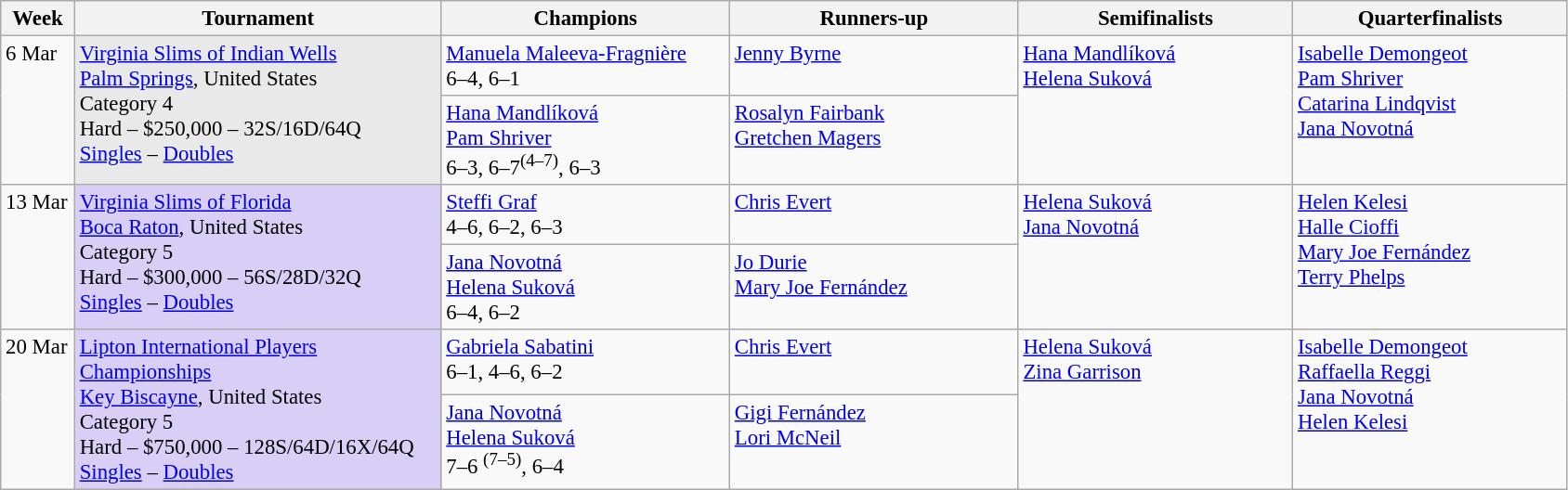<table class=wikitable style=font-size:95%>
<tr>
<th style="width:46px;">Week</th>
<th style="width:256px;">Tournament</th>
<th style="width:200px;">Champions</th>
<th style="width:200px;">Runners-up</th>
<th style="width:190px;">Semifinalists</th>
<th style="width:190px;">Quarterfinalists</th>
</tr>
<tr valign="top">
<td rowspan=2>6 Mar</td>
<td rowspan=2 style="background:#E9E9E9;"><a href='#'>Virginia Slims of Indian Wells</a><br><a href='#'>Palm Springs</a>, United States<br>Category 4  <br>Hard – $250,000 – 32S/16D/64Q <br><a href='#'>Singles</a> – <a href='#'>Doubles</a></td>
<td> <a href='#'>Manuela Maleeva-Fragnière</a><br>6–4, 6–1</td>
<td> <a href='#'>Jenny Byrne</a></td>
<td rowspan=2> <a href='#'>Hana Mandlíková</a><br> <a href='#'>Helena Suková</a></td>
<td rowspan=2> <a href='#'>Isabelle Demongeot</a><br> <a href='#'>Pam Shriver</a><br> <a href='#'>Catarina Lindqvist</a><br> <a href='#'>Jana Novotná</a></td>
</tr>
<tr valign="top">
<td> <a href='#'>Hana Mandlíková</a><br> <a href='#'>Pam Shriver</a><br>6–3, 6–7<sup>(4–7)</sup>, 6–3</td>
<td> <a href='#'>Rosalyn Fairbank</a><br> <a href='#'>Gretchen Magers</a></td>
</tr>
<tr valign="top">
<td rowspan=2>13 Mar</td>
<td rowspan=2 style="background:#d8cef6;"><a href='#'>Virginia Slims of Florida</a><br> <a href='#'>Boca Raton</a>, United States<br>Category 5  <br>Hard – $300,000 – 56S/28D/32Q <br><a href='#'>Singles</a> – <a href='#'>Doubles</a></td>
<td> <a href='#'>Steffi Graf</a><br>4–6, 6–2, 6–3</td>
<td> <a href='#'>Chris Evert</a></td>
<td rowspan=2> <a href='#'>Helena Suková</a><br> <a href='#'>Jana Novotná</a></td>
<td rowspan=2> <a href='#'>Helen Kelesi</a><br> <a href='#'>Halle Cioffi</a> <br> <a href='#'>Mary Joe Fernández</a><br> <a href='#'>Terry Phelps</a></td>
</tr>
<tr valign="top">
<td> <a href='#'>Jana Novotná</a><br>  <a href='#'>Helena Suková</a><br>6–4, 6–2</td>
<td> <a href='#'>Jo Durie</a><br> <a href='#'>Mary Joe Fernández</a></td>
</tr>
<tr valign="top">
<td rowspan=2>20 Mar</td>
<td rowspan=2 style="background:#d8cef6;"><a href='#'>Lipton International Players Championships</a><br> <a href='#'>Key Biscayne</a>, United States<br>Category 5  <br>Hard – $750,000 – 128S/64D/16X/64Q <br><a href='#'>Singles</a> – <a href='#'>Doubles</a></td>
<td> <a href='#'>Gabriela Sabatini</a><br>6–1, 4–6, 6–2</td>
<td> <a href='#'>Chris Evert</a></td>
<td rowspan=2> <a href='#'>Helena Suková</a><br> <a href='#'>Zina Garrison</a></td>
<td rowspan=2> <a href='#'>Isabelle Demongeot</a><br> <a href='#'>Raffaella Reggi</a> <br> <a href='#'>Jana Novotná</a><br> <a href='#'>Helen Kelesi</a></td>
</tr>
<tr valign="top">
<td> <a href='#'>Jana Novotná</a><br>  <a href='#'>Helena Suková</a><br>7–6 <sup>(7–5)</sup>, 6–4</td>
<td> <a href='#'>Gigi Fernández</a><br> <a href='#'>Lori McNeil</a></td>
</tr>
</table>
